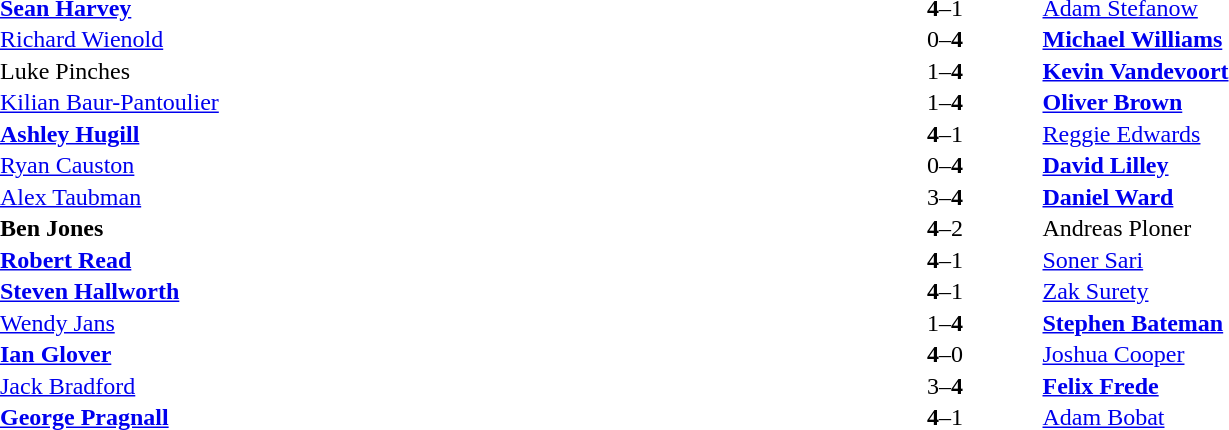<table width="100%" cellspacing="1">
<tr>
<th width=45%></th>
<th width=10%></th>
<th width=45%></th>
</tr>
<tr>
<td> <strong><a href='#'>Sean Harvey</a></strong></td>
<td align="center"><strong>4</strong>–1</td>
<td> <a href='#'>Adam Stefanow</a></td>
</tr>
<tr>
<td> <a href='#'>Richard Wienold</a></td>
<td align="center">0–<strong>4</strong></td>
<td> <strong><a href='#'>Michael Williams</a></strong></td>
</tr>
<tr>
<td> Luke Pinches</td>
<td align="center">1–<strong>4</strong></td>
<td> <strong><a href='#'>Kevin Vandevoort</a></strong></td>
</tr>
<tr>
<td> <a href='#'>Kilian Baur-Pantoulier</a></td>
<td align="center">1–<strong>4</strong></td>
<td> <strong><a href='#'>Oliver Brown</a></strong></td>
</tr>
<tr>
<td> <strong><a href='#'>Ashley Hugill</a></strong></td>
<td align="center"><strong>4</strong>–1</td>
<td> <a href='#'>Reggie Edwards</a></td>
</tr>
<tr>
<td> <a href='#'>Ryan Causton</a></td>
<td align="center">0–<strong>4</strong></td>
<td> <strong><a href='#'>David Lilley</a></strong></td>
</tr>
<tr>
<td> <a href='#'>Alex Taubman</a></td>
<td align="center">3–<strong>4</strong></td>
<td> <strong><a href='#'>Daniel Ward</a></strong></td>
</tr>
<tr>
<td> <strong>Ben Jones</strong></td>
<td align="center"><strong>4</strong>–2</td>
<td> Andreas Ploner</td>
</tr>
<tr>
<td> <strong><a href='#'>Robert Read</a></strong></td>
<td align="center"><strong>4</strong>–1</td>
<td> <a href='#'>Soner Sari</a></td>
</tr>
<tr>
<td> <strong><a href='#'>Steven Hallworth</a></strong></td>
<td align="center"><strong>4</strong>–1</td>
<td> <a href='#'>Zak Surety</a></td>
</tr>
<tr>
<td> <a href='#'>Wendy Jans</a></td>
<td align="center">1–<strong>4</strong></td>
<td> <strong><a href='#'>Stephen Bateman</a></strong></td>
</tr>
<tr>
<td> <strong><a href='#'>Ian Glover</a></strong></td>
<td align="center"><strong>4</strong>–0</td>
<td> <a href='#'>Joshua Cooper</a></td>
</tr>
<tr>
<td> <a href='#'>Jack Bradford</a></td>
<td align="center">3–<strong>4</strong></td>
<td> <strong><a href='#'>Felix Frede</a></strong></td>
</tr>
<tr>
<td> <strong><a href='#'>George Pragnall</a></strong></td>
<td align="center"><strong>4</strong>–1</td>
<td> <a href='#'>Adam Bobat</a></td>
</tr>
</table>
